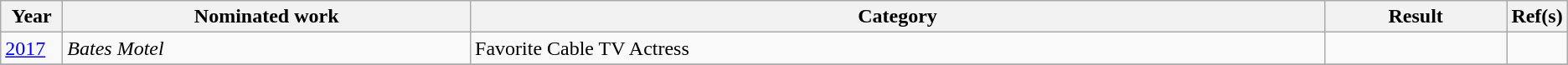<table class="wikitable">
<tr>
<th width=4%>Year</th>
<th width=27%>Nominated work</th>
<th width=57%>Category</th>
<th width=12%>Result</th>
<th width=4%>Ref(s)</th>
</tr>
<tr>
<td><a href='#'>2017</a></td>
<td><em>Bates Motel</em></td>
<td>Favorite Cable TV Actress</td>
<td></td>
<td></td>
</tr>
<tr>
</tr>
</table>
